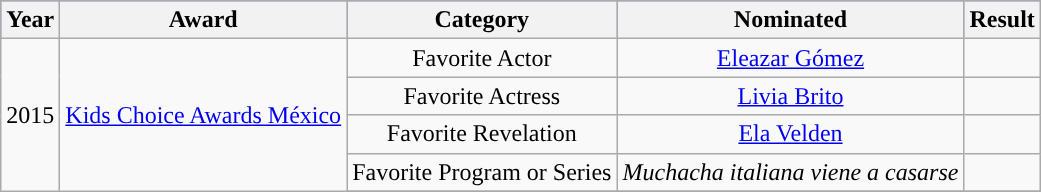<table class="wikitable plainrowheaders" style="text-align:center;">
<tr style="background:#96c;">
<th scope="col">Year</th>
<th scope="col">Award</th>
<th scope="col">Category</th>
<th scope="col">Nominated</th>
<th scope="col">Result</th>
</tr>
<tr>
<td scope="row" rowspan="5">2015</td>
<td rowspan="5"><a href='#'>Kids Choice Awards México</a></td>
<td scope="row">Favorite Actor</td>
<td rowspan="1"><a href='#'>Eleazar Gómez</a></td>
<td></td>
</tr>
<tr>
<td scope="row">Favorite Actress</td>
<td rowspan="1"><a href='#'>Livia Brito</a></td>
<td></td>
</tr>
<tr>
<td scope="row">Favorite Revelation</td>
<td rowspan="1"><a href='#'>Ela Velden</a></td>
<td></td>
</tr>
<tr>
<td scope="row">Favorite Program or Series</td>
<td rowspan="1"><em>Muchacha italiana viene a casarse</em></td>
<td></td>
</tr>
<tr>
</tr>
</table>
